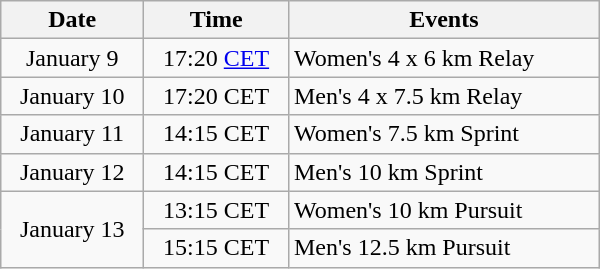<table class="wikitable" style="text-align: center" width="400">
<tr>
<th>Date</th>
<th>Time</th>
<th>Events</th>
</tr>
<tr>
<td>January 9</td>
<td>17:20 <a href='#'>CET</a></td>
<td style="text-align: left">Women's 4 x 6 km Relay</td>
</tr>
<tr>
<td>January 10</td>
<td>17:20 CET</td>
<td style="text-align: left">Men's 4 x 7.5 km Relay</td>
</tr>
<tr>
<td>January 11</td>
<td>14:15 CET</td>
<td style="text-align: left">Women's 7.5 km Sprint</td>
</tr>
<tr>
<td>January 12</td>
<td>14:15 CET</td>
<td style="text-align: left">Men's 10 km Sprint</td>
</tr>
<tr>
<td rowspan=2>January 13</td>
<td>13:15 CET</td>
<td style="text-align: left">Women's 10 km Pursuit</td>
</tr>
<tr>
<td>15:15 CET</td>
<td style="text-align: left">Men's 12.5 km Pursuit</td>
</tr>
</table>
